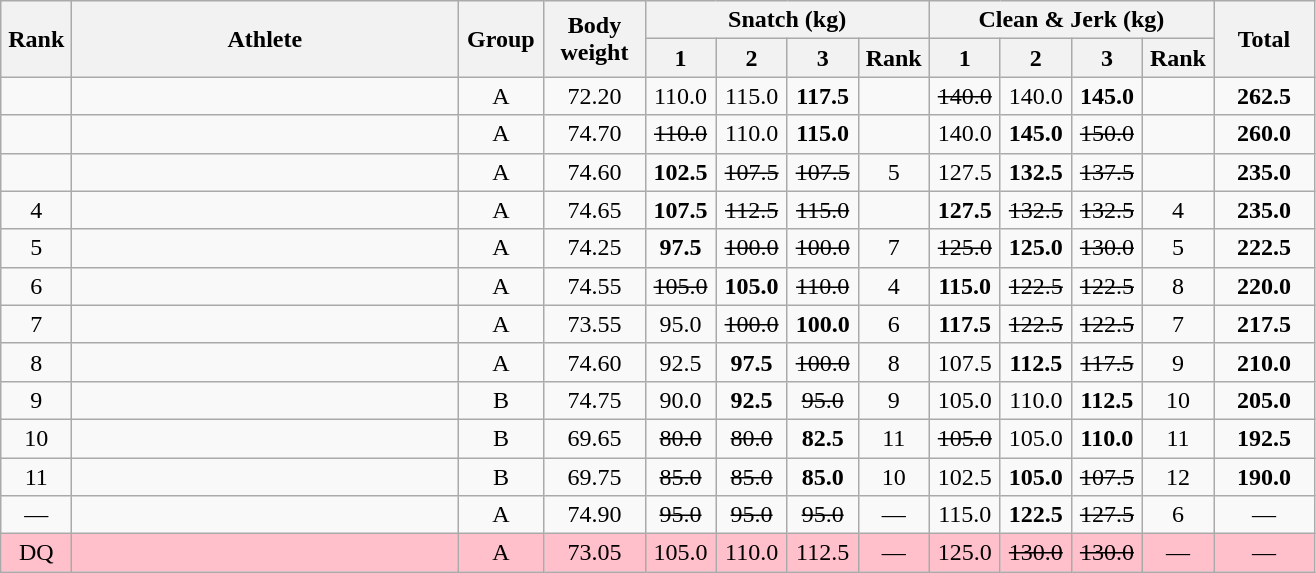<table class = "wikitable" style="text-align:center;">
<tr>
<th rowspan=2 width=40>Rank</th>
<th rowspan=2 width=250>Athlete</th>
<th rowspan=2 width=50>Group</th>
<th rowspan=2 width=60>Body weight</th>
<th colspan=4>Snatch (kg)</th>
<th colspan=4>Clean & Jerk (kg)</th>
<th rowspan=2 width=60>Total</th>
</tr>
<tr>
<th width=40>1</th>
<th width=40>2</th>
<th width=40>3</th>
<th width=40>Rank</th>
<th width=40>1</th>
<th width=40>2</th>
<th width=40>3</th>
<th width=40>Rank</th>
</tr>
<tr>
<td></td>
<td align=left></td>
<td>A</td>
<td>72.20</td>
<td>110.0</td>
<td>115.0</td>
<td><strong>117.5</strong></td>
<td></td>
<td><s>140.0 </s></td>
<td>140.0</td>
<td><strong>145.0</strong></td>
<td></td>
<td><strong>262.5</strong></td>
</tr>
<tr>
<td></td>
<td align=left></td>
<td>A</td>
<td>74.70</td>
<td><s>110.0 </s></td>
<td>110.0</td>
<td><strong>115.0</strong></td>
<td></td>
<td>140.0</td>
<td><strong>145.0</strong></td>
<td><s>150.0 </s></td>
<td></td>
<td><strong>260.0</strong></td>
</tr>
<tr>
<td></td>
<td align=left></td>
<td>A</td>
<td>74.60</td>
<td><strong>102.5</strong></td>
<td><s>107.5 </s></td>
<td><s>107.5 </s></td>
<td>5</td>
<td>127.5</td>
<td><strong>132.5</strong></td>
<td><s>137.5 </s></td>
<td></td>
<td><strong>235.0</strong></td>
</tr>
<tr>
<td>4</td>
<td align=left></td>
<td>A</td>
<td>74.65</td>
<td><strong>107.5</strong></td>
<td><s>112.5 </s></td>
<td><s>115.0 </s></td>
<td></td>
<td><strong>127.5</strong></td>
<td><s>132.5 </s></td>
<td><s>132.5 </s></td>
<td>4</td>
<td><strong>235.0</strong></td>
</tr>
<tr>
<td>5</td>
<td align=left></td>
<td>A</td>
<td>74.25</td>
<td><strong>97.5</strong></td>
<td><s>100.0 </s></td>
<td><s>100.0 </s></td>
<td>7</td>
<td><s>125.0 </s></td>
<td><strong>125.0</strong></td>
<td><s>130.0 </s></td>
<td>5</td>
<td><strong>222.5</strong></td>
</tr>
<tr>
<td>6</td>
<td align=left></td>
<td>A</td>
<td>74.55</td>
<td><s>105.0 </s></td>
<td><strong>105.0</strong></td>
<td><s>110.0 </s></td>
<td>4</td>
<td><strong>115.0</strong></td>
<td><s>122.5 </s></td>
<td><s>122.5 </s></td>
<td>8</td>
<td><strong>220.0</strong></td>
</tr>
<tr>
<td>7</td>
<td align=left></td>
<td>A</td>
<td>73.55</td>
<td>95.0</td>
<td><s>100.0 </s></td>
<td><strong>100.0</strong></td>
<td>6</td>
<td><strong>117.5</strong></td>
<td><s>122.5 </s></td>
<td><s>122.5 </s></td>
<td>7</td>
<td><strong>217.5</strong></td>
</tr>
<tr>
<td>8</td>
<td align=left></td>
<td>A</td>
<td>74.60</td>
<td>92.5</td>
<td><strong>97.5</strong></td>
<td><s>100.0 </s></td>
<td>8</td>
<td>107.5</td>
<td><strong>112.5</strong></td>
<td><s>117.5 </s></td>
<td>9</td>
<td><strong>210.0</strong></td>
</tr>
<tr>
<td>9</td>
<td align=left></td>
<td>B</td>
<td>74.75</td>
<td>90.0</td>
<td><strong>92.5</strong></td>
<td><s>95.0 </s></td>
<td>9</td>
<td>105.0</td>
<td>110.0</td>
<td><strong>112.5</strong></td>
<td>10</td>
<td><strong>205.0</strong></td>
</tr>
<tr>
<td>10</td>
<td align=left></td>
<td>B</td>
<td>69.65</td>
<td><s>80.0 </s></td>
<td><s>80.0 </s></td>
<td><strong>82.5</strong></td>
<td>11</td>
<td><s>105.0 </s></td>
<td>105.0</td>
<td><strong>110.0</strong></td>
<td>11</td>
<td><strong>192.5</strong></td>
</tr>
<tr>
<td>11</td>
<td align=left></td>
<td>B</td>
<td>69.75</td>
<td><s>85.0 </s></td>
<td><s>85.0 </s></td>
<td><strong>85.0</strong></td>
<td>10</td>
<td>102.5</td>
<td><strong>105.0</strong></td>
<td><s>107.5 </s></td>
<td>12</td>
<td><strong>190.0</strong></td>
</tr>
<tr>
<td>—</td>
<td align=left></td>
<td>A</td>
<td>74.90</td>
<td><s>95.0 </s></td>
<td><s>95.0 </s></td>
<td><s>95.0 </s></td>
<td>—</td>
<td>115.0</td>
<td><strong>122.5</strong></td>
<td><s>127.5 </s></td>
<td>6</td>
<td>—</td>
</tr>
<tr bgcolor=pink>
<td>DQ</td>
<td align=left></td>
<td>A</td>
<td>73.05</td>
<td>105.0</td>
<td>110.0</td>
<td>112.5</td>
<td>—</td>
<td>125.0</td>
<td><s>130.0 </s></td>
<td><s>130.0 </s></td>
<td>—</td>
<td>—</td>
</tr>
</table>
